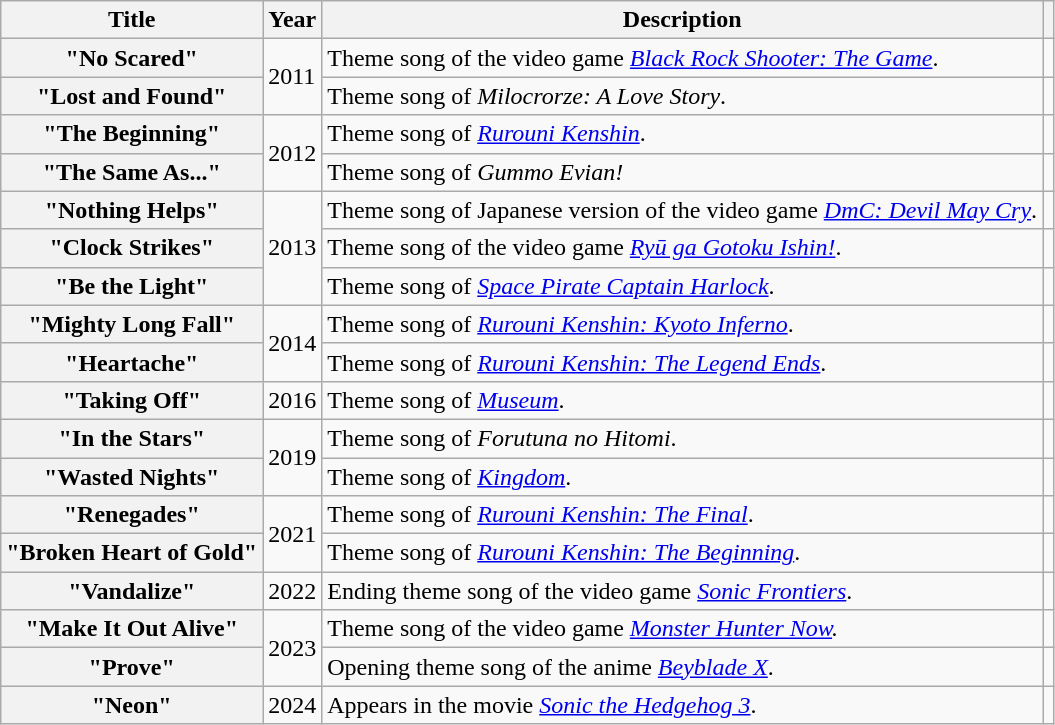<table class="wikitable plainrowheaders">
<tr>
<th scope="col">Title</th>
<th scope="col">Year</th>
<th scope="col">Description</th>
<th scope="col"></th>
</tr>
<tr>
<th scope="row">"No Scared"</th>
<td rowspan="2">2011</td>
<td>Theme song of the video game <em><a href='#'>Black Rock Shooter: The Game</a></em>.</td>
<td style="text-align:center"></td>
</tr>
<tr>
<th scope="row">"Lost and Found"</th>
<td>Theme song of <em>Milocrorze: A Love Story</em>.</td>
<td style="text-align:center"></td>
</tr>
<tr>
<th scope="row">"The Beginning"</th>
<td rowspan="2">2012</td>
<td>Theme song of <em><a href='#'>Rurouni Kenshin</a></em>.</td>
<td style="text-align:center"></td>
</tr>
<tr>
<th scope="row">"The Same As..."</th>
<td>Theme song of <em>Gummo Evian! </em></td>
<td style="text-align:center"></td>
</tr>
<tr>
<th scope="row">"Nothing Helps"</th>
<td rowspan="3">2013</td>
<td>Theme song of Japanese version of the video game <em><a href='#'>DmC: Devil May Cry</a></em>.</td>
<td style="text-align:center"></td>
</tr>
<tr>
<th scope="row">"Clock Strikes"</th>
<td>Theme song of the video game <em><a href='#'>Ryū ga Gotoku Ishin!</a></em>.</td>
<td style="text-align:center"></td>
</tr>
<tr>
<th scope="row">"Be the Light"</th>
<td>Theme song of <em><a href='#'>Space Pirate Captain Harlock</a></em>.</td>
<td style="text-align:center"></td>
</tr>
<tr>
<th scope="row">"Mighty Long Fall"</th>
<td rowspan="2">2014</td>
<td>Theme song of <em><a href='#'>Rurouni Kenshin: Kyoto Inferno</a></em>.</td>
<td style="text-align:center"></td>
</tr>
<tr>
<th scope="row">"Heartache"</th>
<td>Theme song of <em><a href='#'>Rurouni Kenshin: The Legend Ends</a></em>.</td>
<td style="text-align:center"></td>
</tr>
<tr>
<th scope="row">"Taking Off"</th>
<td>2016</td>
<td>Theme song of <em><a href='#'>Museum</a></em>.</td>
<td style="text-align:center"></td>
</tr>
<tr>
<th scope="row">"In the Stars"</th>
<td rowspan="2">2019</td>
<td>Theme song of <em>Forutuna no Hitomi</em>.</td>
<td style="text-align:center"></td>
</tr>
<tr>
<th scope="row">"Wasted Nights"</th>
<td>Theme song of <em><a href='#'>Kingdom</a></em>.</td>
<td style="text-align:center"></td>
</tr>
<tr>
<th scope="row">"Renegades"</th>
<td rowspan="2">2021</td>
<td>Theme song of <em><a href='#'>Rurouni Kenshin: The Final</a></em>.</td>
<td style="text-align:center"></td>
</tr>
<tr>
<th scope="row">"Broken Heart of Gold"</th>
<td>Theme song of <em><a href='#'>Rurouni Kenshin: The Beginning</a></em>.</td>
<td style="text-align:center"></td>
</tr>
<tr>
<th scope="row">"Vandalize"</th>
<td>2022</td>
<td>Ending theme song of the video game <em><a href='#'>Sonic Frontiers</a></em>.</td>
<td style="text-align:center"></td>
</tr>
<tr>
<th scope="row">"Make It Out Alive"</th>
<td rowspan="2">2023</td>
<td>Theme song of the video game <em><a href='#'>Monster Hunter Now</a>.</em></td>
<td style="text-align:center"></td>
</tr>
<tr>
<th scope="row">"Prove"</th>
<td>Opening theme song of the anime <em><a href='#'>Beyblade X</a></em>.</td>
<td style="text-align:center"></td>
</tr>
<tr>
<th scope="row">"Neon"</th>
<td>2024</td>
<td>Appears in the movie <em><a href='#'>Sonic the Hedgehog 3</a></em>.</td>
<td style="text-align:center"></td>
</tr>
</table>
